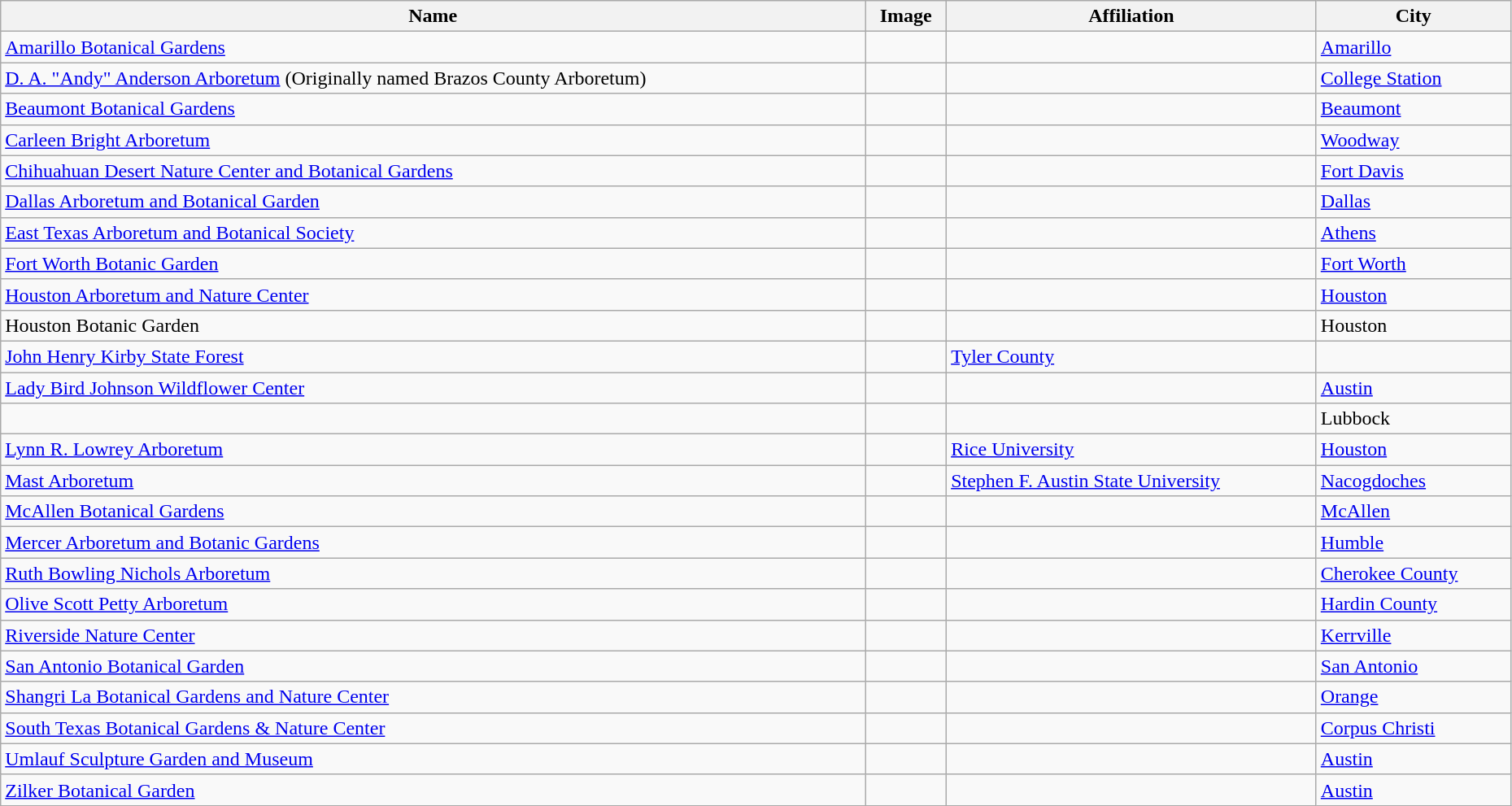<table class="wikitable" style="width:98%">
<tr>
<th>Name</th>
<th>Image</th>
<th>Affiliation</th>
<th>City</th>
</tr>
<tr>
<td><a href='#'>Amarillo Botanical Gardens</a></td>
<td></td>
<td></td>
<td><a href='#'>Amarillo</a></td>
</tr>
<tr>
<td><a href='#'>D. A. "Andy" Anderson Arboretum</a> (Originally named Brazos County Arboretum)</td>
<td></td>
<td></td>
<td><a href='#'>College Station</a></td>
</tr>
<tr>
<td><a href='#'>Beaumont Botanical Gardens</a></td>
<td></td>
<td></td>
<td><a href='#'>Beaumont</a></td>
</tr>
<tr>
<td><a href='#'>Carleen Bright Arboretum</a></td>
<td></td>
<td></td>
<td><a href='#'>Woodway</a></td>
</tr>
<tr>
<td><a href='#'>Chihuahuan Desert Nature Center and Botanical Gardens</a></td>
<td></td>
<td></td>
<td><a href='#'>Fort Davis</a></td>
</tr>
<tr>
<td><a href='#'>Dallas Arboretum and Botanical Garden</a></td>
<td></td>
<td></td>
<td><a href='#'>Dallas</a></td>
</tr>
<tr>
<td><a href='#'>East Texas Arboretum and Botanical Society</a></td>
<td></td>
<td></td>
<td><a href='#'>Athens</a></td>
</tr>
<tr>
<td><a href='#'>Fort Worth Botanic Garden</a></td>
<td></td>
<td></td>
<td><a href='#'>Fort Worth</a></td>
</tr>
<tr>
<td><a href='#'>Houston Arboretum and Nature Center</a></td>
<td></td>
<td></td>
<td><a href='#'>Houston</a></td>
</tr>
<tr>
<td>Houston Botanic Garden</td>
<td></td>
<td></td>
<td>Houston</td>
</tr>
<tr>
<td><a href='#'>John Henry Kirby State Forest</a></td>
<td></td>
<td><a href='#'>Tyler County</a></td>
</tr>
<tr>
<td><a href='#'>Lady Bird Johnson Wildflower Center</a></td>
<td></td>
<td></td>
<td><a href='#'>Austin</a></td>
</tr>
<tr>
<td></td>
<td></td>
<td></td>
<td>Lubbock</td>
</tr>
<tr>
<td><a href='#'>Lynn R. Lowrey Arboretum</a></td>
<td></td>
<td><a href='#'>Rice University</a></td>
<td><a href='#'>Houston</a></td>
</tr>
<tr>
<td><a href='#'>Mast Arboretum</a></td>
<td></td>
<td><a href='#'>Stephen F. Austin State University</a></td>
<td><a href='#'>Nacogdoches</a></td>
</tr>
<tr>
<td><a href='#'>McAllen Botanical Gardens</a></td>
<td></td>
<td></td>
<td><a href='#'>McAllen</a></td>
</tr>
<tr>
<td><a href='#'>Mercer Arboretum and Botanic Gardens</a></td>
<td></td>
<td></td>
<td><a href='#'>Humble</a></td>
</tr>
<tr>
<td><a href='#'>Ruth Bowling Nichols Arboretum</a></td>
<td></td>
<td></td>
<td><a href='#'>Cherokee County</a></td>
</tr>
<tr>
<td><a href='#'>Olive Scott Petty Arboretum</a></td>
<td></td>
<td></td>
<td><a href='#'>Hardin County</a></td>
</tr>
<tr>
<td><a href='#'>Riverside Nature Center</a></td>
<td></td>
<td></td>
<td><a href='#'>Kerrville</a></td>
</tr>
<tr>
<td><a href='#'>San Antonio Botanical Garden</a></td>
<td></td>
<td></td>
<td><a href='#'>San Antonio</a></td>
</tr>
<tr>
<td><a href='#'>Shangri La Botanical Gardens and Nature Center</a></td>
<td></td>
<td></td>
<td><a href='#'>Orange</a></td>
</tr>
<tr>
<td><a href='#'>South Texas Botanical Gardens & Nature Center</a></td>
<td></td>
<td></td>
<td><a href='#'>Corpus Christi</a></td>
</tr>
<tr>
<td><a href='#'>Umlauf Sculpture Garden and Museum</a></td>
<td></td>
<td></td>
<td><a href='#'>Austin</a></td>
</tr>
<tr>
<td><a href='#'>Zilker Botanical Garden</a></td>
<td></td>
<td></td>
<td><a href='#'>Austin</a></td>
</tr>
</table>
